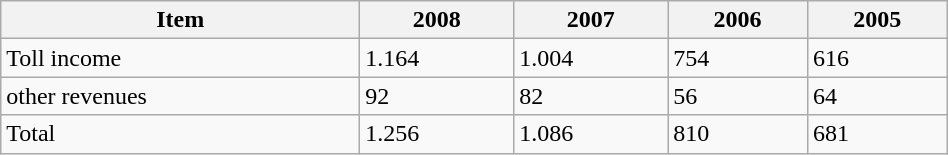<table class="wikitable" style="width:50%">
<tr>
<th>Item</th>
<th>2008</th>
<th>2007</th>
<th>2006</th>
<th>2005</th>
</tr>
<tr>
<td>Toll income</td>
<td>1.164</td>
<td>1.004</td>
<td>754</td>
<td>616</td>
</tr>
<tr>
<td>other revenues</td>
<td>92</td>
<td>82</td>
<td>56</td>
<td>64</td>
</tr>
<tr>
<td>Total</td>
<td>1.256</td>
<td>1.086</td>
<td>810</td>
<td>681</td>
</tr>
</table>
